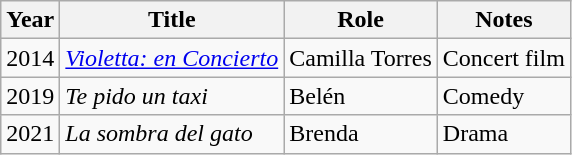<table class="wikitable">
<tr>
<th>Year</th>
<th>Title</th>
<th>Role</th>
<th>Notes</th>
</tr>
<tr>
<td>2014</td>
<td><em><a href='#'>Violetta: en Concierto</a></em></td>
<td>Camilla Torres</td>
<td>Concert film</td>
</tr>
<tr>
<td>2019</td>
<td><em>Te pido un taxi</em></td>
<td>Belén</td>
<td>Comedy</td>
</tr>
<tr>
<td>2021</td>
<td><em>La sombra del gato</em></td>
<td>Brenda</td>
<td>Drama</td>
</tr>
</table>
